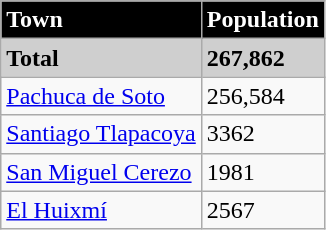<table class="wikitable">
<tr style="background:#000000; color:#FFFFFF;">
<td><strong>Town</strong></td>
<td><strong>Population</strong></td>
</tr>
<tr style="background:#CFCFCF;">
<td><strong>Total</strong></td>
<td><strong>267,862</strong></td>
</tr>
<tr>
<td><a href='#'>Pachuca de Soto</a></td>
<td>256,584</td>
</tr>
<tr>
<td><a href='#'>Santiago Tlapacoya</a></td>
<td>3362</td>
</tr>
<tr>
<td><a href='#'>San Miguel Cerezo</a></td>
<td>1981</td>
</tr>
<tr>
<td><a href='#'>El Huixmí</a></td>
<td>2567</td>
</tr>
</table>
